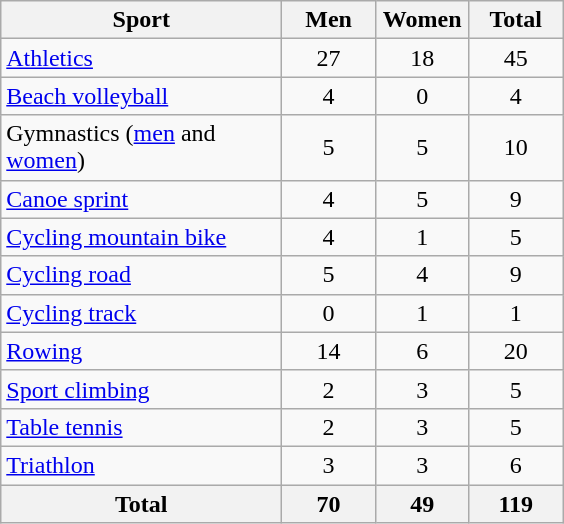<table class="wikitable sortable" style="text-align:center;">
<tr>
<th width=180>Sport</th>
<th width=55>Men</th>
<th width=55>Women</th>
<th width=55>Total</th>
</tr>
<tr>
<td align=left><a href='#'>Athletics</a></td>
<td>27</td>
<td>18</td>
<td>45</td>
</tr>
<tr>
<td align=left><a href='#'>Beach volleyball</a></td>
<td>4</td>
<td>0</td>
<td>4</td>
</tr>
<tr>
<td align=left>Gymnastics (<a href='#'>men</a> and <a href='#'>women</a>)</td>
<td>5</td>
<td>5</td>
<td>10</td>
</tr>
<tr>
<td align=left><a href='#'>Canoe sprint</a></td>
<td>4</td>
<td>5</td>
<td>9</td>
</tr>
<tr>
<td align=left><a href='#'>Cycling mountain bike</a></td>
<td>4</td>
<td>1</td>
<td>5</td>
</tr>
<tr>
<td align=left><a href='#'>Cycling road</a></td>
<td>5</td>
<td>4</td>
<td>9</td>
</tr>
<tr>
<td align=left><a href='#'>Cycling track</a></td>
<td>0</td>
<td>1</td>
<td>1</td>
</tr>
<tr>
<td align=left><a href='#'>Rowing</a></td>
<td>14</td>
<td>6</td>
<td>20</td>
</tr>
<tr>
<td align=left><a href='#'>Sport climbing</a></td>
<td>2</td>
<td>3</td>
<td>5</td>
</tr>
<tr>
<td align=left><a href='#'>Table tennis</a></td>
<td>2</td>
<td>3</td>
<td>5</td>
</tr>
<tr>
<td align=left><a href='#'>Triathlon</a></td>
<td>3</td>
<td>3</td>
<td>6</td>
</tr>
<tr>
<th align=left>Total</th>
<th>70</th>
<th>49</th>
<th>119</th>
</tr>
</table>
